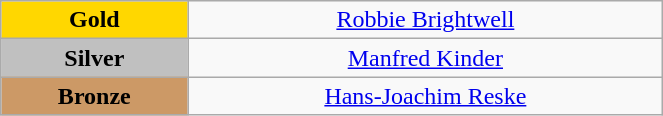<table class="wikitable" style="text-align:center; " width="35%">
<tr>
<td bgcolor="gold"><strong>Gold</strong></td>
<td><a href='#'>Robbie Brightwell</a><br>  <small><em></em></small></td>
</tr>
<tr>
<td bgcolor="silver"><strong>Silver</strong></td>
<td><a href='#'>Manfred Kinder</a><br>  <small><em></em></small></td>
</tr>
<tr>
<td bgcolor="CC9966"><strong>Bronze</strong></td>
<td><a href='#'>Hans-Joachim Reske</a><br>  <small><em></em></small></td>
</tr>
</table>
